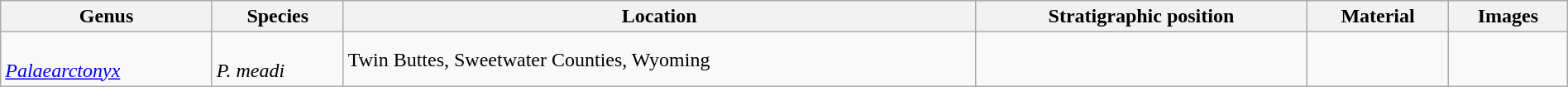<table class="wikitable sortable"  style="margin:auto; width:100%;">
<tr>
<th>Genus</th>
<th>Species</th>
<th>Location</th>
<th>Stratigraphic position</th>
<th>Material</th>
<th>Images</th>
</tr>
<tr>
<td rowspan=2><br><em><a href='#'>Palaearctonyx</a></em></td>
<td><br><em>P. meadi</em></td>
<td>Twin Buttes, Sweetwater Counties, Wyoming</td>
<td></td>
<td></td>
<td></td>
</tr>
</table>
